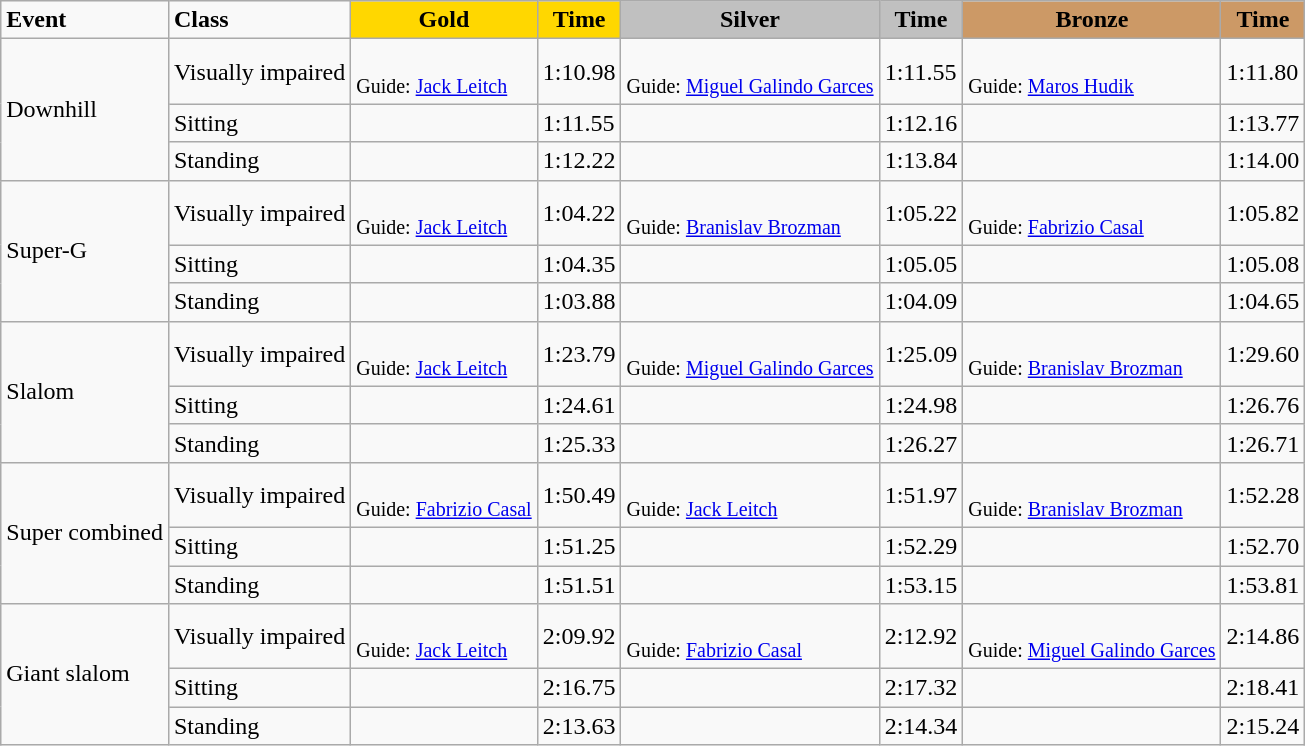<table class="wikitable">
<tr>
<td><strong>Event</strong></td>
<td><strong>Class</strong></td>
<td style="text-align:center;background-color:gold;"><strong>Gold</strong></td>
<td style="text-align:center;background-color:gold;"><strong>Time</strong></td>
<td style="text-align:center;background-color:silver;"><strong>Silver</strong></td>
<td style="text-align:center;background-color:silver;"><strong>Time</strong></td>
<td style="text-align:center;background-color:#CC9966;"><strong>Bronze</strong></td>
<td style="text-align:center;background-color:#CC9966;"><strong>Time</strong></td>
</tr>
<tr>
<td rowspan="3">Downhill</td>
<td>Visually impaired</td>
<td><br><small>Guide: <a href='#'>Jack Leitch</a></small></td>
<td>1:10.98</td>
<td><br><small>Guide: <a href='#'>Miguel Galindo Garces</a></small></td>
<td>1:11.55</td>
<td><br><small>Guide: <a href='#'>Maros Hudik</a></small></td>
<td>1:11.80</td>
</tr>
<tr>
<td>Sitting</td>
<td></td>
<td>1:11.55</td>
<td></td>
<td>1:12.16</td>
<td></td>
<td>1:13.77</td>
</tr>
<tr>
<td>Standing</td>
<td></td>
<td>1:12.22</td>
<td></td>
<td>1:13.84</td>
<td></td>
<td>1:14.00</td>
</tr>
<tr>
<td rowspan="3">Super-G</td>
<td>Visually impaired</td>
<td><br><small>Guide: <a href='#'>Jack Leitch</a></small></td>
<td>1:04.22</td>
<td><br><small>Guide: <a href='#'>Branislav Brozman</a></small></td>
<td>1:05.22</td>
<td><br><small>Guide: <a href='#'>Fabrizio Casal</a></small></td>
<td>1:05.82</td>
</tr>
<tr>
<td>Sitting</td>
<td></td>
<td>1:04.35</td>
<td></td>
<td>1:05.05</td>
<td></td>
<td>1:05.08</td>
</tr>
<tr>
<td>Standing</td>
<td></td>
<td>1:03.88</td>
<td></td>
<td>1:04.09</td>
<td></td>
<td>1:04.65</td>
</tr>
<tr>
<td rowspan="3">Slalom</td>
<td>Visually impaired</td>
<td><br><small>Guide: <a href='#'>Jack Leitch</a></small></td>
<td>1:23.79</td>
<td><br><small>Guide: <a href='#'>Miguel Galindo Garces</a></small></td>
<td>1:25.09</td>
<td><br><small>Guide: <a href='#'>Branislav Brozman</a></small></td>
<td>1:29.60</td>
</tr>
<tr>
<td>Sitting</td>
<td></td>
<td>1:24.61</td>
<td></td>
<td>1:24.98</td>
<td></td>
<td>1:26.76</td>
</tr>
<tr>
<td>Standing</td>
<td></td>
<td>1:25.33</td>
<td></td>
<td>1:26.27</td>
<td></td>
<td>1:26.71</td>
</tr>
<tr>
<td rowspan="3">Super combined</td>
<td>Visually impaired</td>
<td><br><small>Guide: <a href='#'>Fabrizio Casal</a></small></td>
<td>1:50.49</td>
<td><br><small>Guide: <a href='#'>Jack Leitch</a></small></td>
<td>1:51.97</td>
<td><br><small>Guide: <a href='#'>Branislav Brozman</a></small></td>
<td>1:52.28</td>
</tr>
<tr>
<td>Sitting</td>
<td></td>
<td>1:51.25</td>
<td></td>
<td>1:52.29</td>
<td></td>
<td>1:52.70</td>
</tr>
<tr>
<td>Standing</td>
<td></td>
<td>1:51.51</td>
<td></td>
<td>1:53.15</td>
<td></td>
<td>1:53.81</td>
</tr>
<tr>
<td rowspan="3">Giant slalom</td>
<td>Visually impaired</td>
<td><br><small>Guide: <a href='#'>Jack Leitch</a></small></td>
<td>2:09.92</td>
<td><br><small>Guide: <a href='#'>Fabrizio Casal</a></small></td>
<td>2:12.92</td>
<td><br><small>Guide: <a href='#'>Miguel Galindo Garces</a></small></td>
<td>2:14.86</td>
</tr>
<tr>
<td>Sitting</td>
<td></td>
<td>2:16.75</td>
<td></td>
<td>2:17.32</td>
<td></td>
<td>2:18.41</td>
</tr>
<tr>
<td>Standing</td>
<td></td>
<td>2:13.63</td>
<td></td>
<td>2:14.34</td>
<td></td>
<td>2:15.24</td>
</tr>
</table>
